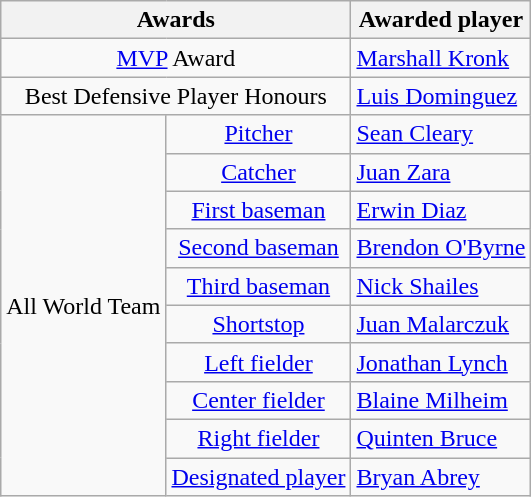<table class="wikitable" style="text-align:left; white-space:nowrap; margin:10px">
<tr>
<th colspan="2">Awards</th>
<th>Awarded player</th>
</tr>
<tr>
<td colspan="2" style="text-align: center;"><a href='#'>MVP</a> Award</td>
<td> <a href='#'>Marshall Kronk</a></td>
</tr>
<tr>
<td colspan="2" style="text-align: center;">Best Defensive Player Honours</td>
<td> <a href='#'>Luis Dominguez</a></td>
</tr>
<tr>
<td rowspan="11" style="text-align: center;">All World Team</td>
<td style="text-align: center;"><a href='#'>Pitcher</a></td>
<td> <a href='#'>Sean Cleary</a></td>
</tr>
<tr>
<td style="text-align: center;"><a href='#'>Catcher</a></td>
<td> <a href='#'>Juan Zara</a></td>
</tr>
<tr>
<td style="text-align: center;"><a href='#'>First baseman</a></td>
<td> <a href='#'>Erwin Diaz</a></td>
</tr>
<tr>
<td style="text-align: center;"><a href='#'>Second baseman</a></td>
<td> <a href='#'>Brendon O'Byrne</a></td>
</tr>
<tr>
<td style="text-align: center;"><a href='#'>Third baseman</a></td>
<td> <a href='#'>Nick Shailes</a></td>
</tr>
<tr>
<td style="text-align: center;"><a href='#'>Shortstop</a></td>
<td> <a href='#'>Juan Malarczuk</a></td>
</tr>
<tr>
<td style="text-align: center;"><a href='#'>Left fielder</a></td>
<td> <a href='#'>Jonathan Lynch</a></td>
</tr>
<tr>
<td style="text-align: center;"><a href='#'>Center fielder</a></td>
<td> <a href='#'>Blaine Milheim</a></td>
</tr>
<tr>
<td style="text-align: center;"><a href='#'>Right fielder</a></td>
<td> <a href='#'>Quinten Bruce</a></td>
</tr>
<tr>
<td style="text-align: center;"><a href='#'>Designated player</a></td>
<td> <a href='#'>Bryan Abrey</a></td>
</tr>
</table>
